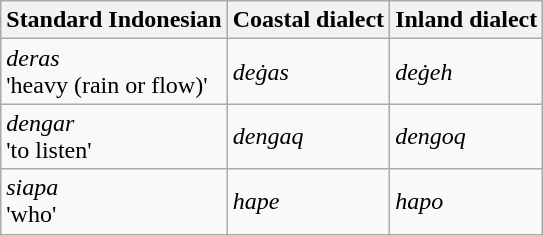<table class="wikitable">
<tr>
<th>Standard Indonesian</th>
<th>Coastal dialect</th>
<th>Inland dialect</th>
</tr>
<tr>
<td><em>deras</em><br>'heavy (rain or flow)'</td>
<td><em>deġas</em></td>
<td><em>deġeh</em></td>
</tr>
<tr>
<td><em>dengar</em><br>'to listen'</td>
<td><em>dengaq</em></td>
<td><em>dengoq</em></td>
</tr>
<tr>
<td><em>siapa</em><br>'who'</td>
<td><em>hape</em></td>
<td><em>hapo</em></td>
</tr>
</table>
